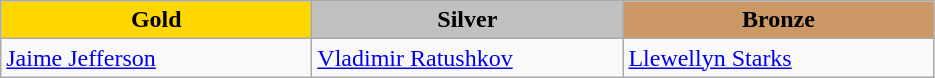<table class="wikitable" style="text-align:left">
<tr align="center">
<td width=200 bgcolor=gold><strong>Gold</strong></td>
<td width=200 bgcolor=silver><strong>Silver</strong></td>
<td width=200 bgcolor=CC9966><strong>Bronze</strong></td>
</tr>
<tr>
<td><a href='#'>Jaime Jefferson</a><br><em></em></td>
<td><a href='#'>Vladimir Ratushkov</a><br><em></em></td>
<td><a href='#'>Llewellyn Starks</a><br><em></em></td>
</tr>
</table>
